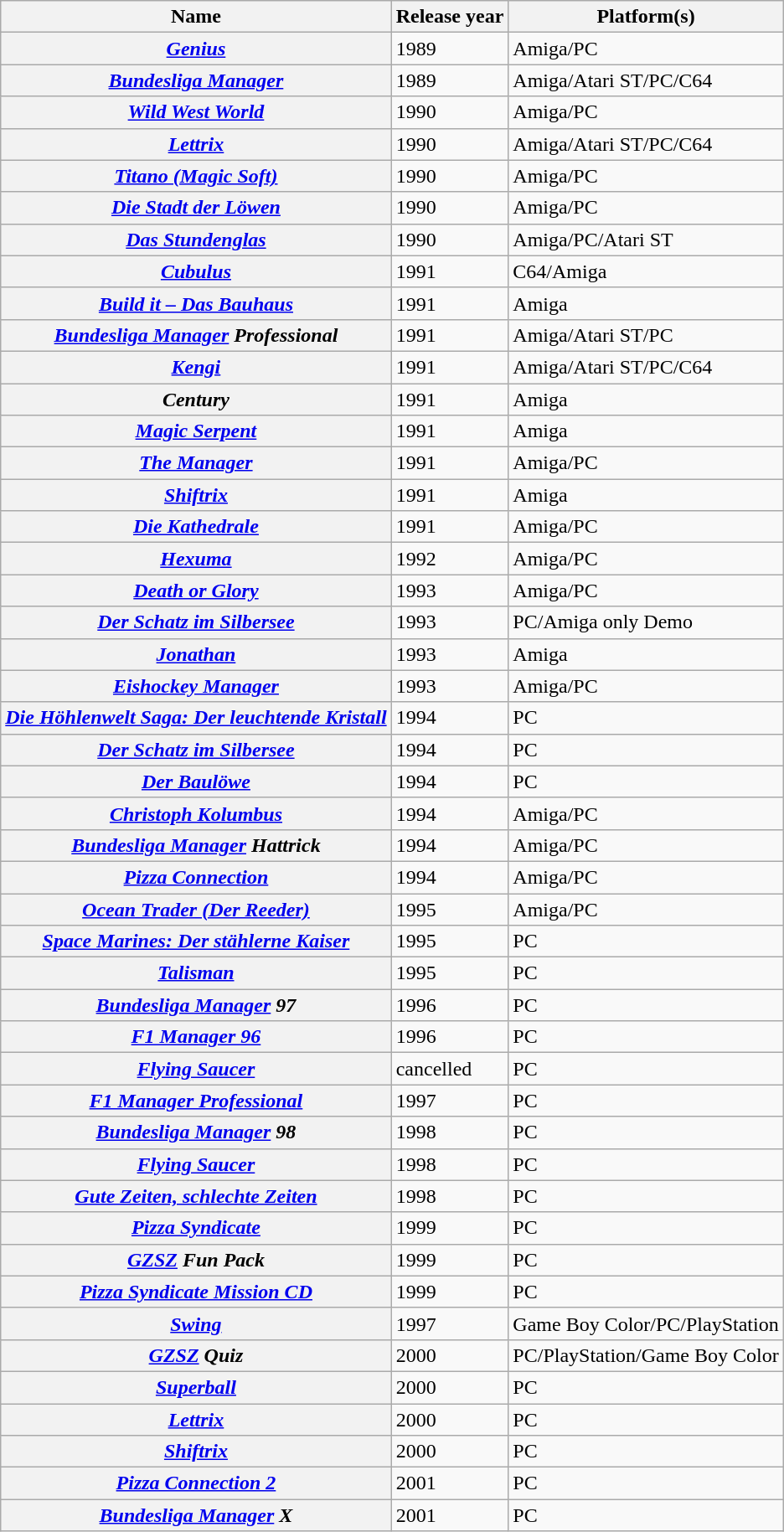<table class="wikitable sortable plainrowheaders">
<tr>
<th scope="col">Name</th>
<th scope="col">Release year</th>
<th scope="col">Platform(s)</th>
</tr>
<tr>
<th scope="row"><em><a href='#'>Genius</a></em></th>
<td>1989</td>
<td>Amiga/PC</td>
</tr>
<tr>
<th scope="row"><em><a href='#'>Bundesliga Manager</a></em></th>
<td>1989</td>
<td>Amiga/Atari ST/PC/C64</td>
</tr>
<tr>
<th scope="row"><em><a href='#'>Wild West World</a></em></th>
<td>1990</td>
<td>Amiga/PC</td>
</tr>
<tr>
<th scope="row"><em><a href='#'>Lettrix</a></em></th>
<td>1990</td>
<td>Amiga/Atari ST/PC/C64</td>
</tr>
<tr>
<th scope="row"><em><a href='#'>Titano (Magic Soft)</a></em></th>
<td>1990</td>
<td>Amiga/PC</td>
</tr>
<tr>
<th scope="row"><em><a href='#'>Die Stadt der Löwen</a></em></th>
<td>1990</td>
<td>Amiga/PC</td>
</tr>
<tr>
<th scope="row"><em><a href='#'>Das Stundenglas</a></em></th>
<td>1990</td>
<td>Amiga/PC/Atari ST</td>
</tr>
<tr>
<th scope="row"><em><a href='#'>Cubulus</a></em></th>
<td>1991</td>
<td>C64/Amiga</td>
</tr>
<tr>
<th scope="row"><em><a href='#'>Build it – Das Bauhaus</a></em></th>
<td>1991</td>
<td>Amiga</td>
</tr>
<tr>
<th scope="row"><em><a href='#'>Bundesliga Manager</a> Professional</em></th>
<td>1991</td>
<td>Amiga/Atari ST/PC</td>
</tr>
<tr>
<th scope="row"><em><a href='#'>Kengi</a></em></th>
<td>1991</td>
<td>Amiga/Atari ST/PC/C64</td>
</tr>
<tr>
<th scope="row"><em>Century</em></th>
<td>1991</td>
<td>Amiga</td>
</tr>
<tr>
<th scope="row"><em><a href='#'>Magic Serpent</a></em></th>
<td>1991</td>
<td>Amiga</td>
</tr>
<tr>
<th scope="row"><em><a href='#'>The Manager</a></em></th>
<td>1991</td>
<td>Amiga/PC</td>
</tr>
<tr>
<th scope="row"><em><a href='#'>Shiftrix</a></em></th>
<td>1991</td>
<td>Amiga</td>
</tr>
<tr>
<th scope="row"><em><a href='#'>Die Kathedrale</a></em></th>
<td>1991</td>
<td>Amiga/PC</td>
</tr>
<tr>
<th scope="row"><em><a href='#'>Hexuma</a></em></th>
<td>1992</td>
<td>Amiga/PC</td>
</tr>
<tr>
<th scope="row"><em><a href='#'>Death or Glory</a></em></th>
<td>1993</td>
<td>Amiga/PC</td>
</tr>
<tr>
<th scope="row"><em><a href='#'>Der Schatz im Silbersee</a></em></th>
<td>1993</td>
<td>PC/Amiga only Demo</td>
</tr>
<tr>
<th scope="row"><em><a href='#'>Jonathan</a></em></th>
<td>1993</td>
<td>Amiga</td>
</tr>
<tr>
<th scope="row"><em><a href='#'>Eishockey Manager</a></em></th>
<td>1993</td>
<td>Amiga/PC</td>
</tr>
<tr>
<th scope="row"><em><a href='#'>Die Höhlenwelt Saga: Der leuchtende Kristall</a></em></th>
<td>1994</td>
<td>PC</td>
</tr>
<tr>
<th scope="row"><em><a href='#'>Der Schatz im Silbersee</a></em></th>
<td>1994</td>
<td>PC</td>
</tr>
<tr>
<th scope="row"><em><a href='#'>Der Baulöwe</a></em></th>
<td>1994</td>
<td>PC</td>
</tr>
<tr>
<th scope="row"><em><a href='#'>Christoph Kolumbus</a></em></th>
<td>1994</td>
<td>Amiga/PC</td>
</tr>
<tr>
<th scope="row"><em><a href='#'>Bundesliga Manager</a> Hattrick</em></th>
<td>1994</td>
<td>Amiga/PC</td>
</tr>
<tr>
<th scope="row"><em><a href='#'>Pizza Connection</a></em></th>
<td>1994</td>
<td>Amiga/PC</td>
</tr>
<tr>
<th scope="row"><em><a href='#'>Ocean Trader (Der Reeder)</a></em></th>
<td>1995</td>
<td>Amiga/PC</td>
</tr>
<tr>
<th scope="row"><em><a href='#'>Space Marines: Der stählerne Kaiser</a></em></th>
<td>1995</td>
<td>PC</td>
</tr>
<tr>
<th scope="row"><em><a href='#'>Talisman</a></em></th>
<td>1995</td>
<td>PC</td>
</tr>
<tr>
<th scope="row"><em><a href='#'>Bundesliga Manager</a> 97</em></th>
<td>1996</td>
<td>PC</td>
</tr>
<tr>
<th scope="row"><em><a href='#'>F1 Manager 96</a></em></th>
<td>1996</td>
<td>PC</td>
</tr>
<tr>
<th scope="row"><em><a href='#'>Flying Saucer</a></em></th>
<td>cancelled</td>
<td>PC</td>
</tr>
<tr>
<th scope="row"><em><a href='#'>F1 Manager Professional</a></em></th>
<td>1997</td>
<td>PC</td>
</tr>
<tr>
<th scope="row"><em><a href='#'>Bundesliga Manager</a> 98</em></th>
<td>1998</td>
<td>PC</td>
</tr>
<tr>
<th scope="row"><em><a href='#'>Flying Saucer</a></em></th>
<td>1998</td>
<td>PC</td>
</tr>
<tr>
<th scope="row"><em><a href='#'>Gute Zeiten, schlechte Zeiten</a></em></th>
<td>1998</td>
<td>PC</td>
</tr>
<tr>
<th scope="row"><em><a href='#'>Pizza Syndicate</a></em></th>
<td>1999</td>
<td>PC</td>
</tr>
<tr>
<th scope="row"><em><a href='#'>GZSZ</a> Fun Pack</em></th>
<td>1999</td>
<td>PC</td>
</tr>
<tr>
<th scope="row"><em><a href='#'>Pizza Syndicate Mission CD</a></em></th>
<td>1999</td>
<td>PC</td>
</tr>
<tr>
<th scope="row"><em><a href='#'>Swing</a></em></th>
<td>1997</td>
<td>Game Boy Color/PC/PlayStation</td>
</tr>
<tr>
<th scope="row"><em><a href='#'>GZSZ</a> Quiz</em></th>
<td>2000</td>
<td>PC/PlayStation/Game Boy Color</td>
</tr>
<tr>
<th scope="row"><em><a href='#'>Superball</a></em></th>
<td>2000</td>
<td>PC</td>
</tr>
<tr>
<th scope="row"><em><a href='#'>Lettrix</a></em></th>
<td>2000</td>
<td>PC</td>
</tr>
<tr>
<th scope="row"><em><a href='#'>Shiftrix</a></em></th>
<td>2000</td>
<td>PC</td>
</tr>
<tr>
<th scope="row"><em><a href='#'>Pizza Connection 2</a></em></th>
<td>2001</td>
<td>PC</td>
</tr>
<tr>
<th scope="row"><em><a href='#'>Bundesliga Manager</a> X</em></th>
<td>2001</td>
<td>PC</td>
</tr>
</table>
